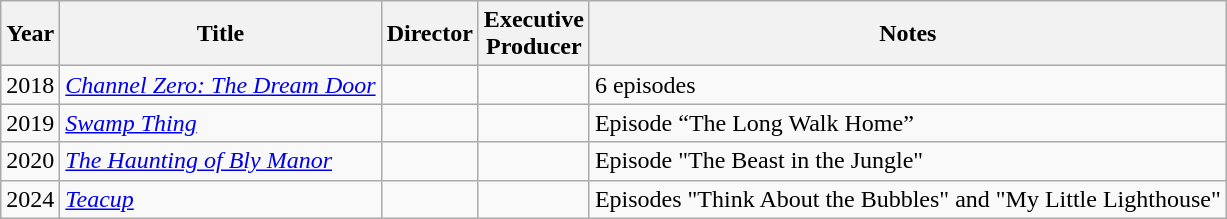<table class="wikitable">
<tr>
<th>Year</th>
<th>Title</th>
<th>Director</th>
<th>Executive<br>Producer</th>
<th>Notes</th>
</tr>
<tr>
<td>2018</td>
<td><em><a href='#'>Channel Zero: The Dream Door</a></em></td>
<td></td>
<td></td>
<td>6 episodes</td>
</tr>
<tr>
<td>2019</td>
<td><em><a href='#'>Swamp Thing</a></em></td>
<td></td>
<td></td>
<td>Episode “The Long Walk Home”</td>
</tr>
<tr>
<td>2020</td>
<td><em><a href='#'>The Haunting of Bly Manor</a></em></td>
<td></td>
<td></td>
<td>Episode "The Beast in the Jungle"</td>
</tr>
<tr>
<td>2024</td>
<td><em><a href='#'>Teacup</a></em></td>
<td></td>
<td></td>
<td>Episodes "Think About the Bubbles" and "My Little Lighthouse"</td>
</tr>
</table>
